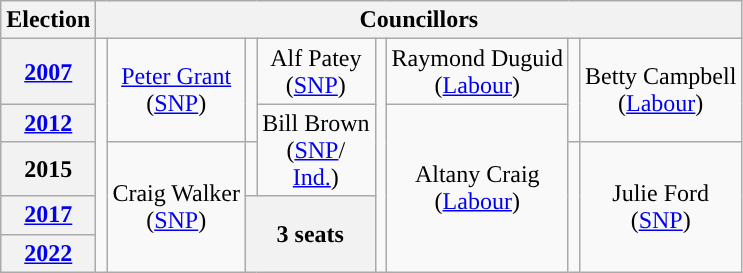<table class="wikitable" style="text-align:center">
<tr>
<th>Election</th>
<th colspan=8>Councillors</th>
</tr>
<tr>
<th><a href='#'>2007</a></th>
<td rowspan=5; style="background-color: "></td>
<td rowspan=2><a href='#'>Peter Grant</a><br>(<a href='#'>SNP</a>)</td>
<td rowspan=2; style="background-color: "></td>
<td rowspan=1>Alf Patey<br>(<a href='#'>SNP</a>)</td>
<td rowspan=5; style="background-color: "></td>
<td rowspan=1>Raymond Duguid<br>(<a href='#'>Labour</a>)</td>
<td rowspan=2; style="background-color: "></td>
<td rowspan=2>Betty Campbell<br>(<a href='#'>Labour</a>)</td>
</tr>
<tr>
<th><a href='#'>2012</a></th>
<td rowspan=2>Bill Brown<br>(<a href='#'>SNP</a>/<br><a href='#'>Ind.</a>)</td>
<td rowspan=4>Altany Craig<br>(<a href='#'>Labour</a>)</td>
</tr>
<tr>
<th>2015</th>
<td rowspan=3>Craig Walker<br>(<a href='#'>SNP</a>)</td>
<td rowspan=1; style="background-color: "></td>
<td rowspan=3; style="background-color: "></td>
<td rowspan=3>Julie Ford<br>(<a href='#'>SNP</a>)</td>
</tr>
<tr>
<th><a href='#'>2017</a></th>
<th colspan=2; rowspan=2>3 seats</th>
</tr>
<tr>
<th><a href='#'>2022</a></th>
</tr>
</table>
